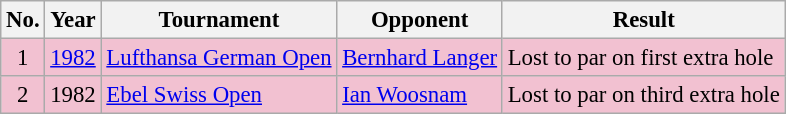<table class="wikitable" style="font-size:95%;">
<tr>
<th>No.</th>
<th>Year</th>
<th>Tournament</th>
<th>Opponent</th>
<th>Result</th>
</tr>
<tr style="background:#F2C1D1;">
<td align=center>1</td>
<td><a href='#'>1982</a></td>
<td><a href='#'>Lufthansa German Open</a></td>
<td> <a href='#'>Bernhard Langer</a></td>
<td>Lost to par on first extra hole</td>
</tr>
<tr style="background:#F2C1D1;">
<td align=center>2</td>
<td>1982</td>
<td><a href='#'>Ebel Swiss Open</a></td>
<td> <a href='#'>Ian Woosnam</a></td>
<td>Lost to par on third extra hole</td>
</tr>
</table>
